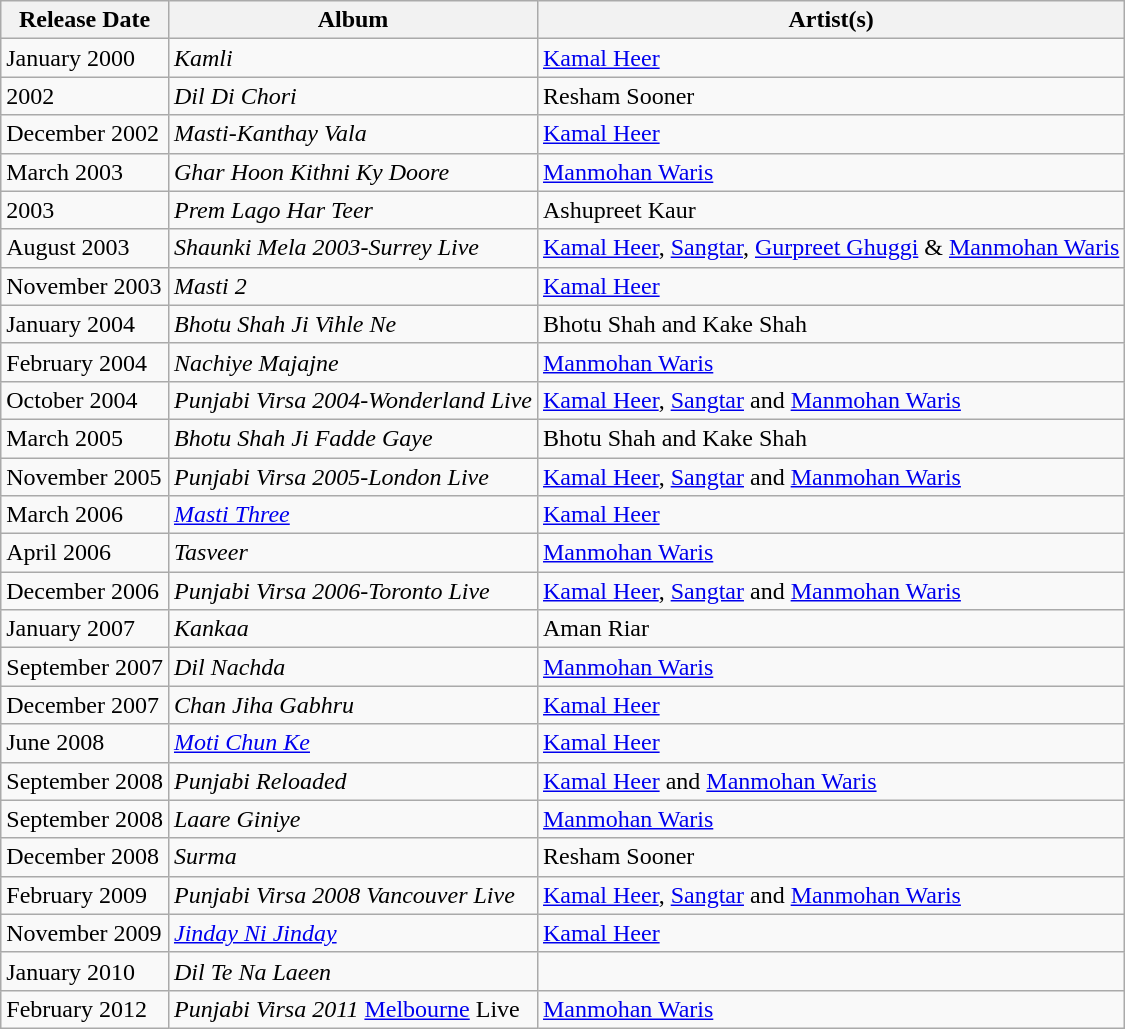<table class="wikitable">
<tr>
<th>Release Date</th>
<th>Album</th>
<th>Artist(s)</th>
</tr>
<tr>
<td>January 2000</td>
<td><em>Kamli</em></td>
<td><a href='#'>Kamal Heer</a></td>
</tr>
<tr>
<td>2002</td>
<td><em>Dil Di Chori</em></td>
<td>Resham Sooner</td>
</tr>
<tr>
<td>December 2002</td>
<td><em>Masti-Kanthay Vala</em></td>
<td><a href='#'>Kamal Heer</a></td>
</tr>
<tr>
<td>March 2003</td>
<td><em>Ghar Hoon Kithni Ky Doore</em></td>
<td><a href='#'>Manmohan Waris</a></td>
</tr>
<tr>
<td>2003</td>
<td><em>Prem Lago Har Teer</em></td>
<td>Ashupreet Kaur</td>
</tr>
<tr>
<td>August 2003</td>
<td><em>Shaunki Mela 2003-Surrey Live</em></td>
<td><a href='#'>Kamal Heer</a>, <a href='#'>Sangtar</a>, <a href='#'>Gurpreet Ghuggi</a> & <a href='#'>Manmohan Waris</a></td>
</tr>
<tr>
<td>November 2003</td>
<td><em>Masti 2</em></td>
<td><a href='#'>Kamal Heer</a></td>
</tr>
<tr>
<td>January 2004</td>
<td><em>Bhotu Shah Ji Vihle Ne</em></td>
<td>Bhotu Shah and Kake Shah</td>
</tr>
<tr>
<td>February 2004</td>
<td><em>Nachiye Majajne</em></td>
<td><a href='#'>Manmohan Waris</a></td>
</tr>
<tr>
<td>October 2004</td>
<td><em>Punjabi Virsa 2004-Wonderland Live</em></td>
<td><a href='#'>Kamal Heer</a>, <a href='#'>Sangtar</a> and <a href='#'>Manmohan Waris</a></td>
</tr>
<tr>
<td>March 2005</td>
<td><em>Bhotu Shah Ji Fadde Gaye</em></td>
<td>Bhotu Shah and Kake Shah</td>
</tr>
<tr>
<td>November 2005</td>
<td><em>Punjabi Virsa 2005-London Live</em></td>
<td><a href='#'>Kamal Heer</a>, <a href='#'>Sangtar</a> and <a href='#'>Manmohan Waris</a></td>
</tr>
<tr>
<td>March 2006</td>
<td><em><a href='#'>Masti Three</a></em></td>
<td><a href='#'>Kamal Heer</a></td>
</tr>
<tr>
<td>April 2006</td>
<td><em>Tasveer</em></td>
<td><a href='#'>Manmohan Waris</a></td>
</tr>
<tr>
<td>December 2006</td>
<td><em>Punjabi Virsa 2006-Toronto Live</em></td>
<td><a href='#'>Kamal Heer</a>, <a href='#'>Sangtar</a> and <a href='#'>Manmohan Waris</a></td>
</tr>
<tr>
<td>January 2007</td>
<td><em>Kankaa</em></td>
<td>Aman Riar</td>
</tr>
<tr>
<td>September 2007</td>
<td><em>Dil Nachda</em></td>
<td><a href='#'>Manmohan Waris</a></td>
</tr>
<tr>
<td>December 2007</td>
<td><em>Chan Jiha Gabhru</em></td>
<td><a href='#'>Kamal Heer</a></td>
</tr>
<tr>
<td>June 2008</td>
<td><em><a href='#'>Moti Chun Ke</a></em></td>
<td><a href='#'>Kamal Heer</a></td>
</tr>
<tr>
<td>September 2008</td>
<td><em>Punjabi Reloaded</em></td>
<td><a href='#'>Kamal Heer</a> and <a href='#'>Manmohan Waris</a></td>
</tr>
<tr>
<td>September 2008</td>
<td><em>Laare Giniye</em></td>
<td><a href='#'>Manmohan Waris</a></td>
</tr>
<tr>
<td>December 2008</td>
<td><em>Surma</em></td>
<td>Resham Sooner</td>
</tr>
<tr>
<td>February 2009</td>
<td><em>Punjabi Virsa 2008 Vancouver Live</em></td>
<td><a href='#'>Kamal Heer</a>, <a href='#'>Sangtar</a> and <a href='#'>Manmohan Waris</a></td>
</tr>
<tr>
<td>November 2009</td>
<td><em><a href='#'>Jinday Ni Jinday</a></em></td>
<td><a href='#'>Kamal Heer</a></td>
</tr>
<tr>
<td>January 2010</td>
<td><em>Dil Te Na Laeen</em></td>
</tr>
<tr>
<td>February 2012</td>
<td><em>Punjabi Virsa 2011</em> <a href='#'>Melbourne</a> Live</td>
<td><a href='#'>Manmohan Waris</a></td>
</tr>
</table>
